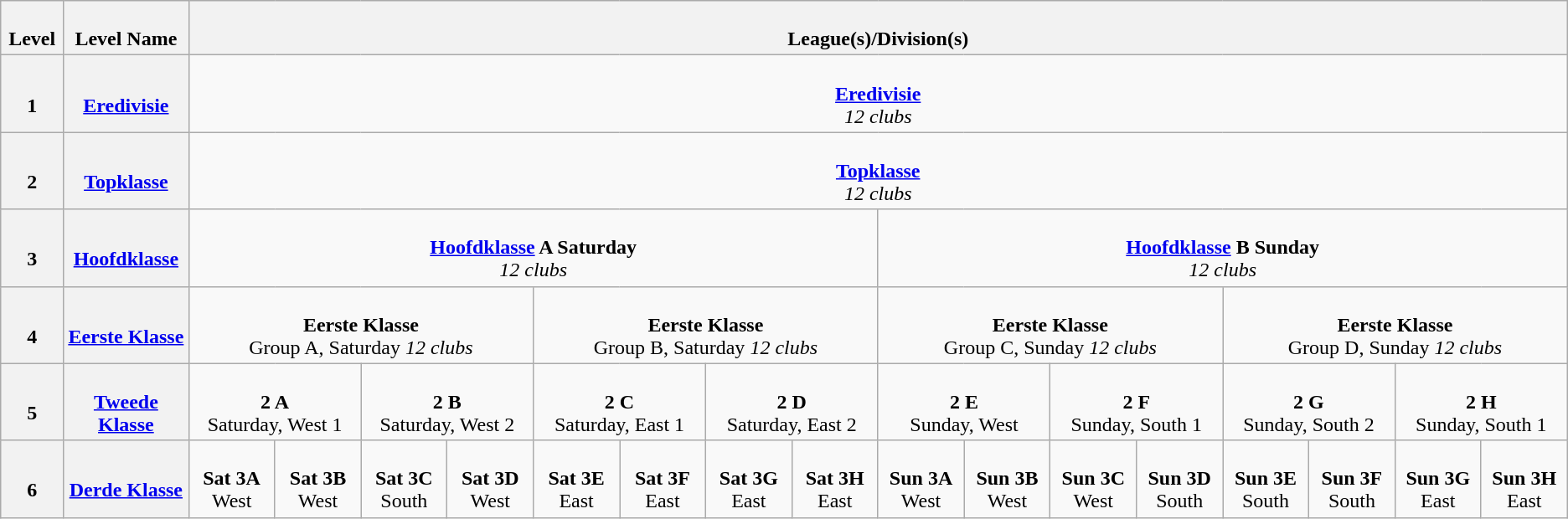<table class="wikitable" style="text-align: center;">
<tr>
<th colspan="1" width="2%"><br>Level</th>
<th colspan="1" width="8%"><br>Level Name</th>
<th colspan="16" width="90%"><br>League(s)/Division(s)</th>
</tr>
<tr>
<th colspan="1" width="4%"><br>1</th>
<th colspan="1" width="8%"><br><a href='#'>Eredivisie</a></th>
<td colspan="16" width="90%"><br><strong><a href='#'>Eredivisie</a></strong><br>
<em>12 clubs</em></td>
</tr>
<tr>
<th colspan="1" width="4%"><br>2</th>
<th colspan="1" width="8%"><br><a href='#'>Topklasse</a></th>
<td colspan="16" width="88%"><br><strong><a href='#'>Topklasse</a></strong><br>
<em>12 clubs</em></td>
</tr>
<tr>
<th colspan="1" width="4%"><br>3</th>
<th colspan="1" width="8%"><br><a href='#'>Hoofdklasse</a></th>
<td colspan="8 " width="44%"><br><strong><a href='#'>Hoofdklasse</a> A Saturday</strong><br>
<em>12 clubs</em></td>
<td colspan="8 " width="44%"><br><strong><a href='#'>Hoofdklasse</a> B Sunday</strong><br>
<em>12 clubs</em></td>
</tr>
<tr>
<th colspan="1" width="4%"><br>4</th>
<th colspan="1" width="8%"><br><a href='#'>Eerste Klasse</a></th>
<td colspan="4" width="22%"><br><strong>Eerste Klasse</strong><br>
Group A, Saturday
<em>12 clubs</em></td>
<td colspan="4" width="22%"><br><strong>Eerste Klasse</strong><br>
Group B, Saturday
<em>12 clubs</em></td>
<td colspan="4" width="22%"><br><strong>Eerste Klasse</strong><br>
Group C, Sunday
<em>12 clubs</em></td>
<td colspan="4" width="22%"><br><strong>Eerste Klasse</strong><br>
Group D, Sunday
<em>12 clubs</em></td>
</tr>
<tr>
<th colspan="1" width="4%"><br>5</th>
<th colspan="1" width="8%"><br><a href='#'>Tweede Klasse</a></th>
<td colspan="2" width="11%"><br><strong>2 A</strong><br>
Saturday, West 1</td>
<td colspan="2" width="11%"><br><strong>2 B</strong><br>
Saturday, West 2</td>
<td colspan="2" width="11%"><br><strong>2 C</strong><br>
Saturday, East 1</td>
<td colspan="2" width="11%"><br><strong>2 D</strong><br>
Saturday, East 2</td>
<td colspan="2" width="11%"><br><strong>2 E</strong><br>
Sunday, West</td>
<td colspan="2" width="11%"><br><strong>2 F</strong><br>
Sunday, South 1</td>
<td colspan="2" width="11%"><br><strong>2 G</strong><br>
Sunday, South 2</td>
<td colspan="2" width="11%"><br><strong>2 H</strong><br>
Sunday, South 1</td>
</tr>
<tr>
<th colspan="1" width="4%"><br>6</th>
<th colspan="1" width="8%"><br><a href='#'>Derde Klasse</a></th>
<td colspan="1" width="5.5%"><br><strong>Sat 3A</strong><br>
West</td>
<td colspan="1" width="5.5%"><br><strong>Sat 3B</strong><br>
West</td>
<td colspan="1" width="5.5%"><br><strong>Sat 3C</strong><br>
South</td>
<td colspan="1" width="5.5%"><br><strong>Sat 3D</strong><br>
West</td>
<td colspan="1" width="5.5%"><br><strong>Sat 3E</strong><br>
East</td>
<td colspan="1" width="5.5%"><br><strong>Sat 3F</strong><br>
East</td>
<td colspan="1" width="5.5%"><br><strong>Sat 3G</strong><br>
East</td>
<td colspan="1" width="5.5%"><br><strong>Sat 3H</strong><br>
East</td>
<td colspan="1" width="5.5%"><br><strong>Sun 3A</strong><br>
West</td>
<td colspan="1" width="5.5%"><br><strong>Sun 3B</strong><br>
West</td>
<td colspan="1" width="5.5%"><br><strong>Sun 3C</strong><br>
West</td>
<td colspan="1" width="5.5%"><br><strong>Sun 3D</strong><br>
South</td>
<td colspan="1" width="5.5%"><br><strong>Sun 3E</strong><br>
South</td>
<td colspan="1" width="5.5%"><br><strong>Sun 3F</strong><br>
South</td>
<td colspan="1" width="5.5%"><br><strong>Sun 3G</strong><br>
East</td>
<td colspan="1" width="5.5%"><br><strong>Sun 3H</strong><br>
East</td>
</tr>
</table>
